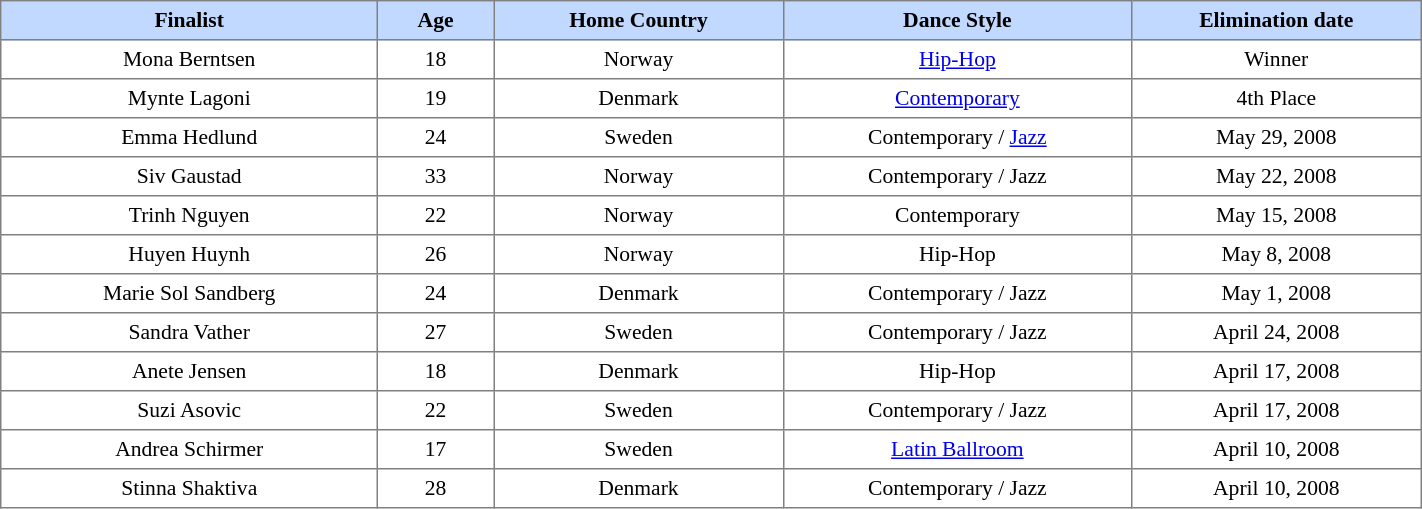<table border="1" cellpadding="4" cellspacing="0" style="text-align:center; font-size:90%; border-collapse:collapse;" width=75%>
<tr style="background:#C1D8FF;">
<th width=13%>Finalist</th>
<th width=4%; align=center>Age</th>
<th width=10%>Home Country</th>
<th width=12%>Dance Style</th>
<th width=10%>Elimination date</th>
</tr>
<tr>
<td>Mona Berntsen</td>
<td>18</td>
<td>Norway</td>
<td><a href='#'>Hip-Hop</a></td>
<td>Winner</td>
</tr>
<tr>
<td>Mynte Lagoni</td>
<td>19</td>
<td>Denmark</td>
<td><a href='#'>Contemporary</a></td>
<td>4th Place</td>
</tr>
<tr>
<td>Emma Hedlund</td>
<td>24</td>
<td>Sweden</td>
<td>Contemporary / <a href='#'>Jazz</a></td>
<td>May 29, 2008</td>
</tr>
<tr>
<td>Siv Gaustad</td>
<td>33</td>
<td>Norway</td>
<td>Contemporary / Jazz</td>
<td>May 22, 2008</td>
</tr>
<tr>
<td>Trinh Nguyen</td>
<td>22</td>
<td>Norway</td>
<td>Contemporary</td>
<td>May 15, 2008</td>
</tr>
<tr>
<td>Huyen Huynh</td>
<td>26</td>
<td>Norway</td>
<td>Hip-Hop</td>
<td>May 8, 2008</td>
</tr>
<tr>
<td>Marie Sol Sandberg</td>
<td>24</td>
<td>Denmark</td>
<td>Contemporary / Jazz</td>
<td>May 1, 2008</td>
</tr>
<tr>
<td>Sandra Vather</td>
<td>27</td>
<td>Sweden</td>
<td>Contemporary / Jazz</td>
<td>April 24, 2008</td>
</tr>
<tr>
<td>Anete Jensen</td>
<td>18</td>
<td>Denmark</td>
<td>Hip-Hop</td>
<td>April 17, 2008</td>
</tr>
<tr>
<td>Suzi Asovic</td>
<td>22</td>
<td>Sweden</td>
<td>Contemporary / Jazz</td>
<td>April 17, 2008</td>
</tr>
<tr>
<td>Andrea Schirmer</td>
<td>17</td>
<td>Sweden</td>
<td><a href='#'>Latin Ballroom</a></td>
<td>April 10, 2008</td>
</tr>
<tr>
<td>Stinna Shaktiva</td>
<td>28</td>
<td>Denmark</td>
<td>Contemporary / Jazz</td>
<td>April 10, 2008</td>
</tr>
</table>
